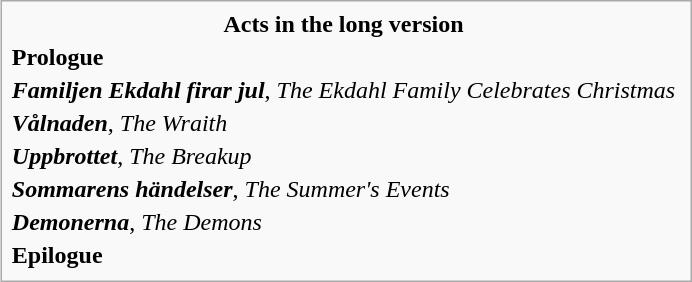<table class="infobox" style="font-size:100%;" style="width: 25%;">
<tr>
<th>Acts in the long version</th>
<th class="unsortable"></th>
</tr>
<tr>
<td><strong>Prologue</strong></td>
</tr>
<tr>
<td><strong><em>Familjen Ekdahl firar jul</em></strong>, <em>The Ekdahl Family Celebrates Christmas</em></td>
</tr>
<tr>
<td><strong><em>Vålnaden</em></strong>, <em>The Wraith</em></td>
</tr>
<tr>
<td><strong><em>Uppbrottet</em></strong>, <em>The Breakup</em></td>
</tr>
<tr>
<td><strong><em>Sommarens händelser</em></strong>, <em>The Summer's Events</em></td>
</tr>
<tr>
<td><strong><em>Demonerna</em></strong>, <em>The Demons</em></td>
</tr>
<tr>
<td><strong>Epilogue</strong></td>
</tr>
<tr>
</tr>
</table>
